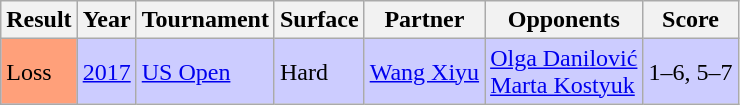<table class="sortable wikitable">
<tr>
<th>Result</th>
<th>Year</th>
<th>Tournament</th>
<th>Surface</th>
<th>Partner</th>
<th>Opponents</th>
<th>Score</th>
</tr>
<tr style="background:#ccf;">
<td style="background:#ffa07a;">Loss</td>
<td><a href='#'>2017</a></td>
<td><a href='#'>US Open</a></td>
<td>Hard</td>
<td> <a href='#'>Wang Xiyu</a></td>
<td> <a href='#'>Olga Danilović</a> <br>  <a href='#'>Marta Kostyuk</a></td>
<td>1–6, 5–7</td>
</tr>
</table>
